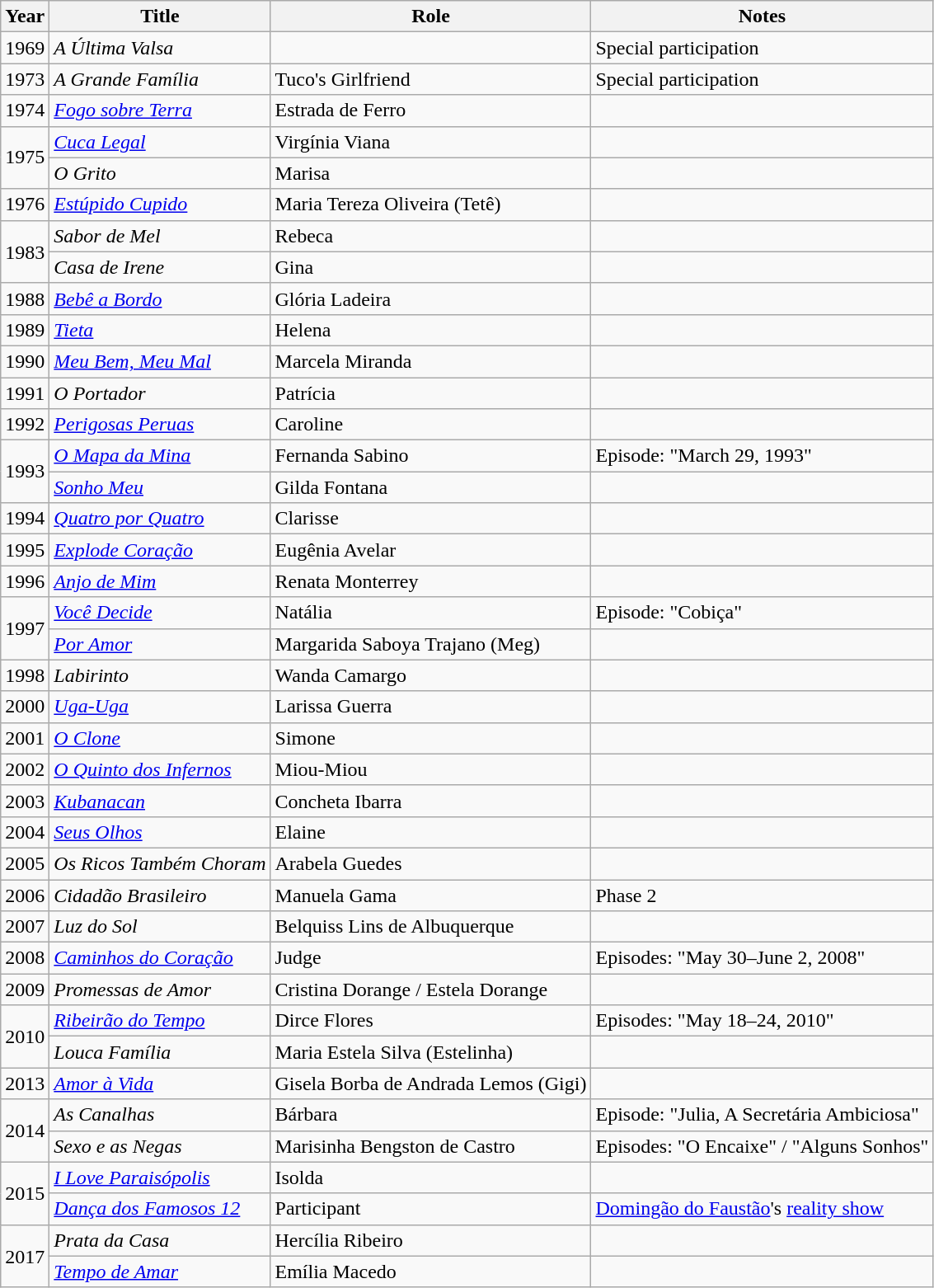<table class="wikitable">
<tr>
<th>Year</th>
<th>Title</th>
<th>Role</th>
<th>Notes</th>
</tr>
<tr>
<td>1969</td>
<td><em>A Última Valsa</em></td>
<td></td>
<td>Special participation</td>
</tr>
<tr>
<td>1973</td>
<td><em>A Grande Família</em></td>
<td>Tuco's Girlfriend</td>
<td>Special participation</td>
</tr>
<tr>
<td>1974</td>
<td><em><a href='#'>Fogo sobre Terra</a></em></td>
<td>Estrada de Ferro</td>
<td></td>
</tr>
<tr>
<td rowspan="2">1975</td>
<td><em><a href='#'>Cuca Legal</a></em></td>
<td>Virgínia Viana</td>
<td></td>
</tr>
<tr>
<td><em>O Grito</em></td>
<td>Marisa</td>
<td></td>
</tr>
<tr>
<td>1976</td>
<td><em><a href='#'>Estúpido Cupido</a></em></td>
<td>Maria Tereza Oliveira (Tetê)</td>
<td></td>
</tr>
<tr>
<td rowspan="2">1983</td>
<td><em>Sabor de Mel</em></td>
<td>Rebeca</td>
<td></td>
</tr>
<tr>
<td><em>Casa de Irene</em></td>
<td>Gina</td>
<td></td>
</tr>
<tr>
<td>1988</td>
<td><em><a href='#'>Bebê a Bordo</a></em></td>
<td>Glória Ladeira</td>
<td></td>
</tr>
<tr>
<td>1989</td>
<td><em><a href='#'>Tieta</a></em></td>
<td>Helena</td>
<td></td>
</tr>
<tr>
<td>1990</td>
<td><em><a href='#'>Meu Bem, Meu Mal</a></em></td>
<td>Marcela Miranda</td>
<td></td>
</tr>
<tr>
<td>1991</td>
<td><em>O Portador</em></td>
<td>Patrícia</td>
<td></td>
</tr>
<tr>
<td>1992</td>
<td><em><a href='#'>Perigosas Peruas</a></em></td>
<td>Caroline</td>
<td></td>
</tr>
<tr>
<td rowspan="2">1993</td>
<td><em><a href='#'>O Mapa da Mina</a></em></td>
<td>Fernanda Sabino</td>
<td>Episode: "March 29, 1993"</td>
</tr>
<tr>
<td><em><a href='#'>Sonho Meu</a></em></td>
<td>Gilda Fontana</td>
<td></td>
</tr>
<tr>
<td>1994</td>
<td><em><a href='#'>Quatro por Quatro</a></em></td>
<td>Clarisse</td>
<td></td>
</tr>
<tr>
<td>1995</td>
<td><em><a href='#'>Explode Coração</a></em></td>
<td>Eugênia Avelar</td>
<td></td>
</tr>
<tr>
<td>1996</td>
<td><em><a href='#'>Anjo de Mim</a></em></td>
<td>Renata Monterrey</td>
<td></td>
</tr>
<tr>
<td rowspan="2">1997</td>
<td><em><a href='#'>Você Decide</a></em></td>
<td>Natália</td>
<td>Episode: "Cobiça"</td>
</tr>
<tr>
<td><em><a href='#'>Por Amor</a></em></td>
<td>Margarida Saboya Trajano (Meg)</td>
<td></td>
</tr>
<tr>
<td>1998</td>
<td><em>Labirinto</em></td>
<td>Wanda Camargo</td>
<td></td>
</tr>
<tr>
<td>2000</td>
<td><em><a href='#'>Uga-Uga</a></em></td>
<td>Larissa Guerra</td>
<td></td>
</tr>
<tr>
<td>2001</td>
<td><em><a href='#'>O Clone</a></em></td>
<td>Simone</td>
<td></td>
</tr>
<tr>
<td>2002</td>
<td><em><a href='#'>O Quinto dos Infernos</a></em></td>
<td>Miou-Miou</td>
<td></td>
</tr>
<tr>
<td>2003</td>
<td><em><a href='#'>Kubanacan</a></em></td>
<td>Concheta Ibarra</td>
<td></td>
</tr>
<tr>
<td>2004</td>
<td><em><a href='#'>Seus Olhos</a></em></td>
<td>Elaine</td>
<td></td>
</tr>
<tr>
<td>2005</td>
<td><em>Os Ricos Também Choram</em></td>
<td>Arabela Guedes</td>
<td></td>
</tr>
<tr>
<td>2006</td>
<td><em>Cidadão Brasileiro</em></td>
<td>Manuela Gama</td>
<td>Phase 2</td>
</tr>
<tr>
<td>2007</td>
<td><em>Luz do Sol</em></td>
<td>Belquiss Lins de Albuquerque</td>
<td></td>
</tr>
<tr>
<td>2008</td>
<td><em><a href='#'>Caminhos do Coração</a></em></td>
<td>Judge</td>
<td>Episodes: "May 30–June 2, 2008"</td>
</tr>
<tr>
<td>2009</td>
<td><em>Promessas de Amor</em></td>
<td>Cristina Dorange / Estela Dorange</td>
<td></td>
</tr>
<tr>
<td rowspan="2">2010</td>
<td><em><a href='#'>Ribeirão do Tempo</a></em></td>
<td>Dirce Flores</td>
<td>Episodes: "May 18–24, 2010"</td>
</tr>
<tr>
<td><em>Louca Família </em></td>
<td>Maria Estela Silva (Estelinha)</td>
<td></td>
</tr>
<tr>
<td>2013</td>
<td><em><a href='#'>Amor à Vida</a></em></td>
<td>Gisela Borba de Andrada Lemos (Gigi)</td>
<td></td>
</tr>
<tr>
<td rowspan=2>2014</td>
<td><em>As Canalhas</em></td>
<td>Bárbara</td>
<td>Episode: "Julia, A Secretária Ambiciosa"</td>
</tr>
<tr>
<td><em>Sexo e as Negas</em></td>
<td>Marisinha Bengston de Castro</td>
<td>Episodes: "O Encaixe" / "Alguns Sonhos"</td>
</tr>
<tr>
<td rowspan=2>2015</td>
<td><em><a href='#'>I Love Paraisópolis</a></em></td>
<td>Isolda</td>
<td></td>
</tr>
<tr>
<td><em><a href='#'>Dança dos Famosos 12</a></em></td>
<td>Participant</td>
<td><a href='#'>Domingão do Faustão</a>'s <a href='#'>reality show</a></td>
</tr>
<tr>
<td rowspan=2>2017</td>
<td><em>Prata da Casa</em></td>
<td>Hercília Ribeiro</td>
<td></td>
</tr>
<tr>
<td><em><a href='#'>Tempo de Amar</a></em></td>
<td>Emília Macedo</td>
<td></td>
</tr>
</table>
